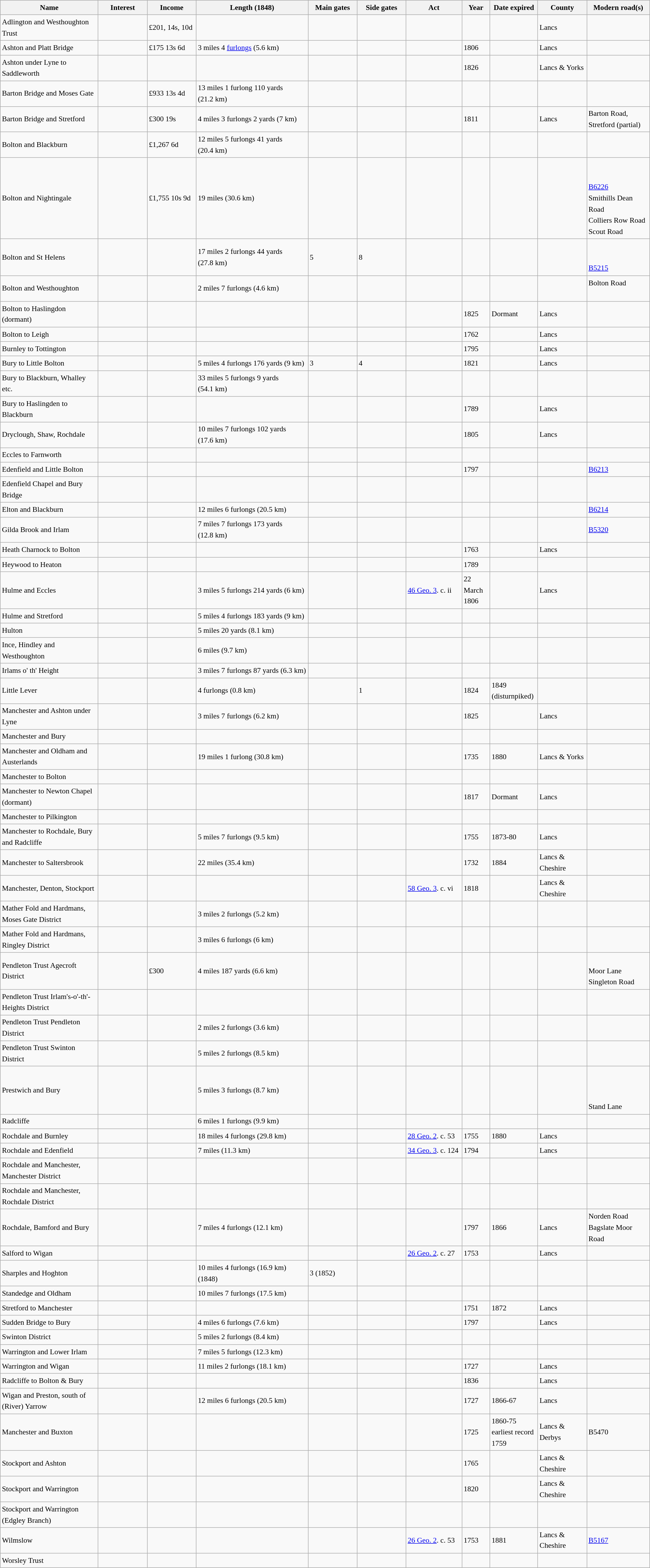<table class="wikitable sortable" style="font-size:90%;width:100%;border:0px;text-align:left;line-height:150%;">
<tr>
<th width="14%">Name</th>
<th width="7%">Interest</th>
<th width="7%">Income</th>
<th width="16%">Length (1848)</th>
<th width="7%">Main gates</th>
<th width="7%">Side gates</th>
<th width="8%">Act</th>
<th width="4%">Year</th>
<th width="5%">Date expired</th>
<th width="7%">County</th>
<th width="9%">Modern road(s)</th>
</tr>
<tr>
<td>Adlington and Westhoughton Trust</td>
<td></td>
<td>£201, 14s, 10d</td>
<td></td>
<td></td>
<td></td>
<td></td>
<td></td>
<td></td>
<td>Lancs</td>
<td></td>
</tr>
<tr>
<td>Ashton and Platt Bridge</td>
<td></td>
<td>£175 13s 6d</td>
<td>3 miles 4 <a href='#'>furlongs</a> (5.6 km)</td>
<td></td>
<td></td>
<td></td>
<td>1806</td>
<td></td>
<td>Lancs</td>
<td></td>
</tr>
<tr>
<td>Ashton under Lyne to Saddleworth</td>
<td></td>
<td></td>
<td></td>
<td></td>
<td></td>
<td></td>
<td>1826</td>
<td></td>
<td>Lancs & Yorks</td>
<td></td>
</tr>
<tr>
<td>Barton Bridge and Moses Gate</td>
<td></td>
<td>£933 13s 4d</td>
<td>13 miles 1 furlong 110 yards (21.2 km)</td>
<td></td>
<td></td>
<td></td>
<td></td>
<td></td>
<td></td>
<td></td>
</tr>
<tr>
<td>Barton Bridge and Stretford</td>
<td></td>
<td>£300 19s</td>
<td>4 miles 3 furlongs 2 yards (7 km)</td>
<td></td>
<td></td>
<td></td>
<td>1811</td>
<td></td>
<td>Lancs</td>
<td>Barton Road, Stretford (partial)</td>
</tr>
<tr>
<td>Bolton and Blackburn</td>
<td></td>
<td>£1,267 6d</td>
<td>12 miles 5 furlongs 41 yards (20.4 km)</td>
<td></td>
<td></td>
<td></td>
<td></td>
<td></td>
<td></td>
<td></td>
</tr>
<tr>
<td>Bolton and Nightingale</td>
<td></td>
<td>£1,755 10s 9d</td>
<td>19 miles (30.6 km)</td>
<td></td>
<td></td>
<td></td>
<td></td>
<td></td>
<td></td>
<td><br><br><a href='#'>B6226</a><br>Smithills Dean Road<br>Colliers Row Road<br>Scout Road</td>
</tr>
<tr>
<td>Bolton and St Helens</td>
<td></td>
<td></td>
<td>17 miles 2 furlongs 44 yards (27.8 km)</td>
<td>5</td>
<td>8</td>
<td></td>
<td></td>
<td></td>
<td></td>
<td><br><br><a href='#'>B5215</a></td>
</tr>
<tr>
<td>Bolton and Westhoughton</td>
<td></td>
<td></td>
<td>2 miles 7 furlongs (4.6 km)</td>
<td></td>
<td></td>
<td></td>
<td></td>
<td></td>
<td></td>
<td>Bolton Road<br><br></td>
</tr>
<tr>
<td>Bolton to Haslingdon (dormant)</td>
<td></td>
<td></td>
<td></td>
<td></td>
<td></td>
<td></td>
<td>1825</td>
<td>Dormant</td>
<td>Lancs</td>
<td></td>
</tr>
<tr>
<td>Bolton to Leigh</td>
<td></td>
<td></td>
<td></td>
<td></td>
<td></td>
<td></td>
<td>1762</td>
<td></td>
<td>Lancs</td>
<td></td>
</tr>
<tr>
<td>Burnley to Tottington</td>
<td></td>
<td></td>
<td></td>
<td></td>
<td></td>
<td></td>
<td>1795</td>
<td></td>
<td>Lancs</td>
<td></td>
</tr>
<tr>
<td>Bury to Little Bolton</td>
<td></td>
<td></td>
<td>5 miles 4 furlongs 176 yards (9 km)</td>
<td>3</td>
<td>4</td>
<td></td>
<td>1821</td>
<td></td>
<td>Lancs</td>
<td></td>
</tr>
<tr>
<td>Bury to Blackburn, Whalley etc.</td>
<td></td>
<td></td>
<td>33 miles 5 furlongs 9 yards (54.1 km)</td>
<td></td>
<td></td>
<td></td>
<td></td>
<td></td>
<td></td>
<td></td>
</tr>
<tr>
<td>Bury to Haslingden to Blackburn</td>
<td></td>
<td></td>
<td></td>
<td></td>
<td></td>
<td></td>
<td>1789</td>
<td></td>
<td>Lancs</td>
<td></td>
</tr>
<tr>
<td>Dryclough, Shaw, Rochdale</td>
<td></td>
<td></td>
<td>10 miles 7 furlongs 102 yards (17.6 km)</td>
<td></td>
<td></td>
<td></td>
<td>1805</td>
<td></td>
<td>Lancs</td>
<td></td>
</tr>
<tr>
<td>Eccles to Farnworth</td>
<td></td>
<td></td>
<td></td>
<td></td>
<td></td>
<td></td>
<td></td>
<td></td>
<td></td>
<td></td>
</tr>
<tr>
<td>Edenfield and Little Bolton</td>
<td></td>
<td></td>
<td></td>
<td></td>
<td></td>
<td></td>
<td>1797</td>
<td></td>
<td></td>
<td><a href='#'>B6213</a></td>
</tr>
<tr>
<td>Edenfield Chapel and Bury Bridge</td>
<td></td>
<td></td>
<td></td>
<td></td>
<td></td>
<td></td>
<td></td>
<td></td>
<td></td>
<td></td>
</tr>
<tr>
<td>Elton and Blackburn</td>
<td></td>
<td></td>
<td>12 miles 6 furlongs (20.5 km)</td>
<td></td>
<td></td>
<td></td>
<td></td>
<td></td>
<td></td>
<td><a href='#'>B6214</a></td>
</tr>
<tr>
<td>Gilda Brook and Irlam</td>
<td></td>
<td></td>
<td>7 miles 7 furlongs 173 yards (12.8 km)</td>
<td></td>
<td></td>
<td></td>
<td></td>
<td></td>
<td></td>
<td><a href='#'>B5320</a></td>
</tr>
<tr>
<td>Heath Charnock to Bolton</td>
<td></td>
<td></td>
<td></td>
<td></td>
<td></td>
<td></td>
<td>1763</td>
<td></td>
<td>Lancs</td>
<td></td>
</tr>
<tr>
<td>Heywood to Heaton</td>
<td></td>
<td></td>
<td></td>
<td></td>
<td></td>
<td></td>
<td>1789</td>
<td></td>
<td></td>
<td></td>
</tr>
<tr>
<td>Hulme and Eccles</td>
<td></td>
<td></td>
<td>3 miles 5 furlongs 214 yards (6 km)</td>
<td></td>
<td></td>
<td><a href='#'>46 Geo. 3</a>. c. ii</td>
<td>22 March 1806</td>
<td></td>
<td>Lancs</td>
<td></td>
</tr>
<tr>
<td>Hulme and Stretford</td>
<td></td>
<td></td>
<td>5 miles 4 furlongs 183 yards (9 km)</td>
<td></td>
<td></td>
<td></td>
<td></td>
<td></td>
<td></td>
<td></td>
</tr>
<tr>
<td>Hulton</td>
<td></td>
<td></td>
<td>5 miles 20 yards (8.1 km)</td>
<td></td>
<td></td>
<td></td>
<td></td>
<td></td>
<td></td>
<td></td>
</tr>
<tr>
<td>Ince, Hindley and Westhoughton</td>
<td></td>
<td></td>
<td>6 miles (9.7 km)</td>
<td></td>
<td></td>
<td></td>
<td></td>
<td></td>
<td></td>
<td><br></td>
</tr>
<tr>
<td>Irlams o' th' Height</td>
<td></td>
<td></td>
<td>3 miles 7 furlongs 87 yards (6.3 km)</td>
<td></td>
<td></td>
<td></td>
<td></td>
<td></td>
<td></td>
<td></td>
</tr>
<tr>
<td>Little Lever</td>
<td></td>
<td></td>
<td>4 furlongs (0.8 km)</td>
<td></td>
<td>1</td>
<td></td>
<td>1824</td>
<td>1849 (disturnpiked)</td>
<td></td>
<td></td>
</tr>
<tr>
<td>Manchester and Ashton under Lyne</td>
<td></td>
<td></td>
<td>3 miles 7 furlongs (6.2 km)</td>
<td></td>
<td></td>
<td></td>
<td>1825</td>
<td></td>
<td>Lancs</td>
<td></td>
</tr>
<tr>
<td>Manchester and Bury</td>
<td></td>
<td></td>
<td></td>
<td></td>
<td></td>
<td></td>
<td></td>
<td></td>
<td></td>
<td></td>
</tr>
<tr>
<td>Manchester and Oldham and Austerlands</td>
<td></td>
<td></td>
<td>19 miles 1 furlong (30.8 km)</td>
<td></td>
<td></td>
<td></td>
<td>1735</td>
<td>1880</td>
<td>Lancs & Yorks</td>
<td></td>
</tr>
<tr>
<td>Manchester to Bolton</td>
<td></td>
<td></td>
<td></td>
<td></td>
<td></td>
<td></td>
<td></td>
<td></td>
<td></td>
<td></td>
</tr>
<tr>
<td>Manchester to Newton Chapel (dormant)</td>
<td></td>
<td></td>
<td></td>
<td></td>
<td></td>
<td></td>
<td>1817</td>
<td>Dormant</td>
<td>Lancs</td>
<td></td>
</tr>
<tr>
<td>Manchester to Pilkington</td>
<td></td>
<td></td>
<td></td>
<td></td>
<td></td>
<td></td>
<td></td>
<td></td>
<td></td>
<td></td>
</tr>
<tr>
<td>Manchester to Rochdale, Bury and Radcliffe</td>
<td></td>
<td></td>
<td>5 miles 7 furlongs (9.5 km)</td>
<td></td>
<td></td>
<td></td>
<td>1755</td>
<td>1873-80</td>
<td>Lancs</td>
<td></td>
</tr>
<tr>
<td>Manchester to Saltersbrook</td>
<td></td>
<td></td>
<td>22 miles (35.4 km)</td>
<td></td>
<td></td>
<td></td>
<td>1732</td>
<td>1884</td>
<td>Lancs & Cheshire</td>
<td></td>
</tr>
<tr>
<td>Manchester, Denton, Stockport</td>
<td></td>
<td></td>
<td></td>
<td></td>
<td></td>
<td><a href='#'>58 Geo. 3</a>. c. vi</td>
<td>1818</td>
<td></td>
<td>Lancs & Cheshire</td>
<td></td>
</tr>
<tr>
<td>Mather Fold and Hardmans, Moses Gate District</td>
<td></td>
<td></td>
<td>3 miles 2 furlongs (5.2 km)</td>
<td></td>
<td></td>
<td></td>
<td></td>
<td></td>
<td></td>
<td></td>
</tr>
<tr>
<td>Mather Fold and Hardmans, Ringley District</td>
<td></td>
<td></td>
<td>3 miles 6 furlongs (6 km)</td>
<td></td>
<td></td>
<td></td>
<td></td>
<td></td>
<td></td>
<td></td>
</tr>
<tr>
<td>Pendleton Trust Agecroft District</td>
<td></td>
<td>£300</td>
<td>4 miles 187 yards (6.6 km)</td>
<td></td>
<td></td>
<td></td>
<td></td>
<td></td>
<td></td>
<td><br>Moor Lane<br>Singleton Road</td>
</tr>
<tr>
<td>Pendleton Trust Irlam's-o'-th'-Heights District</td>
<td></td>
<td></td>
<td></td>
<td></td>
<td></td>
<td></td>
<td></td>
<td></td>
<td></td>
<td></td>
</tr>
<tr>
<td>Pendleton Trust Pendleton District</td>
<td></td>
<td></td>
<td>2 miles 2 furlongs (3.6 km)</td>
<td></td>
<td></td>
<td></td>
<td></td>
<td></td>
<td></td>
<td></td>
</tr>
<tr>
<td>Pendleton Trust Swinton District</td>
<td></td>
<td></td>
<td>5 miles 2 furlongs (8.5 km)</td>
<td></td>
<td></td>
<td></td>
<td></td>
<td></td>
<td></td>
<td></td>
</tr>
<tr>
<td>Prestwich and Bury</td>
<td></td>
<td></td>
<td>5 miles 3 furlongs (8.7 km)</td>
<td></td>
<td></td>
<td></td>
<td></td>
<td></td>
<td></td>
<td><br><br><br>Stand Lane</td>
</tr>
<tr>
<td>Radcliffe</td>
<td></td>
<td></td>
<td>6 miles 1 furlongs (9.9 km)</td>
<td></td>
<td></td>
<td></td>
<td></td>
<td></td>
<td></td>
<td></td>
</tr>
<tr>
<td>Rochdale and Burnley</td>
<td></td>
<td></td>
<td>18 miles 4 furlongs (29.8 km)</td>
<td></td>
<td></td>
<td><a href='#'>28 Geo. 2</a>. c. 53</td>
<td>1755</td>
<td>1880</td>
<td>Lancs</td>
<td></td>
</tr>
<tr>
<td>Rochdale and Edenfield</td>
<td></td>
<td></td>
<td>7 miles (11.3 km)</td>
<td></td>
<td></td>
<td><a href='#'>34 Geo. 3</a>. c. 124</td>
<td>1794</td>
<td></td>
<td>Lancs</td>
<td></td>
</tr>
<tr>
<td>Rochdale and Manchester, Manchester District</td>
<td></td>
<td></td>
<td></td>
<td></td>
<td></td>
<td></td>
<td></td>
<td></td>
<td></td>
<td></td>
</tr>
<tr>
<td>Rochdale and Manchester, Rochdale District</td>
<td></td>
<td></td>
<td></td>
<td></td>
<td></td>
<td></td>
<td></td>
<td></td>
<td></td>
<td></td>
</tr>
<tr>
<td>Rochdale, Bamford and Bury</td>
<td></td>
<td></td>
<td>7 miles 4 furlongs (12.1 km)</td>
<td></td>
<td></td>
<td></td>
<td>1797</td>
<td>1866</td>
<td>Lancs</td>
<td>Norden Road<br>Bagslate Moor Road</td>
</tr>
<tr>
<td>Salford to Wigan</td>
<td></td>
<td></td>
<td></td>
<td></td>
<td></td>
<td><a href='#'>26 Geo. 2</a>. c. 27</td>
<td>1753</td>
<td></td>
<td>Lancs</td>
<td></td>
</tr>
<tr>
<td>Sharples and Hoghton</td>
<td></td>
<td></td>
<td>10 miles 4 furlongs (16.9 km) (1848)</td>
<td>3 (1852)</td>
<td></td>
<td></td>
<td></td>
<td></td>
<td></td>
<td></td>
</tr>
<tr>
<td>Standedge and Oldham</td>
<td></td>
<td></td>
<td>10 miles 7 furlongs (17.5 km)</td>
<td></td>
<td></td>
<td></td>
<td></td>
<td></td>
<td></td>
<td></td>
</tr>
<tr>
<td>Stretford to Manchester</td>
<td></td>
<td></td>
<td></td>
<td></td>
<td></td>
<td></td>
<td>1751</td>
<td>1872</td>
<td>Lancs</td>
<td></td>
</tr>
<tr>
<td>Sudden Bridge to Bury</td>
<td></td>
<td></td>
<td>4 miles 6 furlongs (7.6 km)</td>
<td></td>
<td></td>
<td></td>
<td>1797</td>
<td></td>
<td>Lancs</td>
<td></td>
</tr>
<tr>
<td>Swinton District</td>
<td></td>
<td></td>
<td>5 miles 2 furlongs (8.4 km)</td>
<td></td>
<td></td>
<td></td>
<td></td>
<td></td>
<td></td>
<td></td>
</tr>
<tr>
<td>Warrington and Lower Irlam</td>
<td></td>
<td></td>
<td>7 miles 5 furlongs (12.3 km)</td>
<td></td>
<td></td>
<td></td>
<td></td>
<td></td>
<td></td>
<td></td>
</tr>
<tr>
<td>Warrington and Wigan</td>
<td></td>
<td></td>
<td>11 miles 2 furlongs (18.1 km)</td>
<td></td>
<td></td>
<td></td>
<td>1727</td>
<td></td>
<td>Lancs</td>
<td></td>
</tr>
<tr>
<td>Radcliffe to Bolton & Bury</td>
<td></td>
<td></td>
<td></td>
<td></td>
<td></td>
<td></td>
<td>1836</td>
<td></td>
<td>Lancs</td>
<td></td>
</tr>
<tr>
<td>Wigan and Preston, south of (River) Yarrow</td>
<td></td>
<td></td>
<td>12 miles 6 furlongs (20.5 km)</td>
<td></td>
<td></td>
<td></td>
<td>1727</td>
<td>1866-67</td>
<td>Lancs</td>
<td></td>
</tr>
<tr>
<td>Manchester and Buxton</td>
<td></td>
<td></td>
<td></td>
<td></td>
<td></td>
<td></td>
<td>1725</td>
<td>1860-75 earliest record 1759</td>
<td>Lancs & Derbys</td>
<td>B5470</td>
</tr>
<tr>
<td>Stockport and Ashton</td>
<td></td>
<td></td>
<td></td>
<td></td>
<td></td>
<td></td>
<td>1765</td>
<td></td>
<td>Lancs & Cheshire</td>
<td></td>
</tr>
<tr>
<td>Stockport and Warrington</td>
<td></td>
<td></td>
<td></td>
<td></td>
<td></td>
<td></td>
<td>1820</td>
<td></td>
<td>Lancs & Cheshire</td>
<td></td>
</tr>
<tr>
<td>Stockport and Warrington (Edgley Branch)</td>
<td></td>
<td></td>
<td></td>
<td></td>
<td></td>
<td></td>
<td></td>
<td></td>
<td></td>
<td></td>
</tr>
<tr>
<td>Wilmslow</td>
<td></td>
<td></td>
<td></td>
<td></td>
<td></td>
<td><a href='#'>26 Geo. 2</a>. c. 53</td>
<td>1753</td>
<td>1881</td>
<td>Lancs & Cheshire</td>
<td><a href='#'>B5167</a></td>
</tr>
<tr>
<td>Worsley Trust</td>
<td></td>
<td></td>
<td></td>
<td></td>
<td></td>
<td></td>
<td></td>
<td></td>
<td></td>
<td><br></td>
</tr>
</table>
